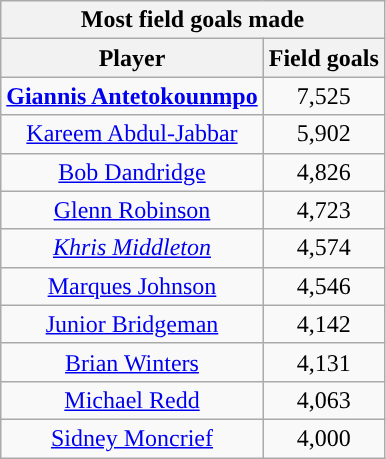<table class="wikitable sortable" style="text-align:center">
<tr>
<th colspan="5">Most field goals made</th>
</tr>
<tr>
<th>Player</th>
<th>Field goals</th>
</tr>
<tr>
<td><strong><a href='#'>Giannis Antetokounmpo</a></strong></td>
<td>7,525</td>
</tr>
<tr>
<td><a href='#'>Kareem Abdul-Jabbar</a></td>
<td>5,902</td>
</tr>
<tr>
<td><a href='#'>Bob Dandridge</a></td>
<td>4,826</td>
</tr>
<tr>
<td><a href='#'>Glenn Robinson</a></td>
<td>4,723</td>
</tr>
<tr>
<td><em><a href='#'>Khris Middleton</a></em></td>
<td>4,574</td>
</tr>
<tr>
<td><a href='#'>Marques Johnson</a></td>
<td>4,546</td>
</tr>
<tr>
<td><a href='#'>Junior Bridgeman</a></td>
<td>4,142</td>
</tr>
<tr>
<td><a href='#'>Brian Winters</a></td>
<td>4,131</td>
</tr>
<tr>
<td><a href='#'>Michael Redd</a></td>
<td>4,063</td>
</tr>
<tr>
<td><a href='#'>Sidney Moncrief</a></td>
<td>4,000</td>
</tr>
</table>
